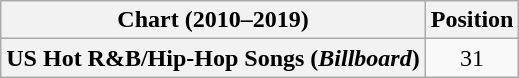<table class="wikitable plainrowheaders" style="text-align:center">
<tr>
<th scope="col">Chart (2010–2019)</th>
<th scope="col">Position</th>
</tr>
<tr>
<th scope="row">US Hot R&B/Hip-Hop Songs (<em>Billboard</em>)</th>
<td>31</td>
</tr>
</table>
